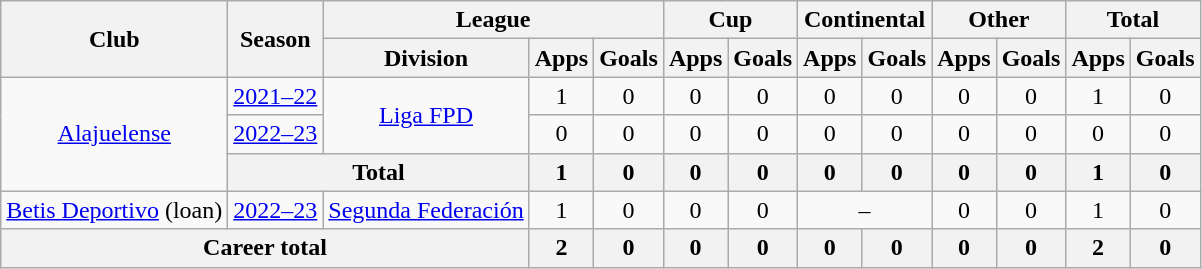<table class=wikitable style=text-align:center>
<tr>
<th rowspan="2">Club</th>
<th rowspan="2">Season</th>
<th colspan="3">League</th>
<th colspan="2">Cup</th>
<th colspan="2">Continental</th>
<th colspan="2">Other</th>
<th colspan="2">Total</th>
</tr>
<tr>
<th>Division</th>
<th>Apps</th>
<th>Goals</th>
<th>Apps</th>
<th>Goals</th>
<th>Apps</th>
<th>Goals</th>
<th>Apps</th>
<th>Goals</th>
<th>Apps</th>
<th>Goals</th>
</tr>
<tr>
<td rowspan="3"><a href='#'>Alajuelense</a></td>
<td><a href='#'>2021–22</a></td>
<td rowspan="2"><a href='#'>Liga FPD</a></td>
<td>1</td>
<td>0</td>
<td>0</td>
<td>0</td>
<td>0</td>
<td>0</td>
<td>0</td>
<td>0</td>
<td>1</td>
<td>0</td>
</tr>
<tr>
<td><a href='#'>2022–23</a></td>
<td>0</td>
<td>0</td>
<td>0</td>
<td>0</td>
<td>0</td>
<td>0</td>
<td>0</td>
<td>0</td>
<td>0</td>
<td>0</td>
</tr>
<tr>
<th colspan="2"><strong>Total</strong></th>
<th>1</th>
<th>0</th>
<th>0</th>
<th>0</th>
<th>0</th>
<th>0</th>
<th>0</th>
<th>0</th>
<th>1</th>
<th>0</th>
</tr>
<tr>
<td><a href='#'>Betis Deportivo</a> (loan)</td>
<td><a href='#'>2022–23</a></td>
<td><a href='#'>Segunda Federación</a></td>
<td>1</td>
<td>0</td>
<td>0</td>
<td>0</td>
<td colspan="2">–</td>
<td>0</td>
<td>0</td>
<td>1</td>
<td>0</td>
</tr>
<tr>
<th colspan="3"><strong>Career total</strong></th>
<th>2</th>
<th>0</th>
<th>0</th>
<th>0</th>
<th>0</th>
<th>0</th>
<th>0</th>
<th>0</th>
<th>2</th>
<th>0</th>
</tr>
</table>
